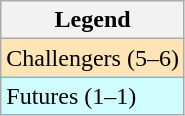<table class="wikitable">
<tr>
<th>Legend</th>
</tr>
<tr bgcolor="moccasin">
<td>Challengers (5–6)</td>
</tr>
<tr bgcolor="CFFCFF">
<td>Futures (1–1)</td>
</tr>
</table>
